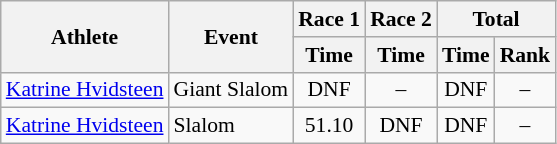<table class="wikitable" style="font-size:90%">
<tr>
<th rowspan="2">Athlete</th>
<th rowspan="2">Event</th>
<th>Race 1</th>
<th>Race 2</th>
<th colspan="2">Total</th>
</tr>
<tr>
<th>Time</th>
<th>Time</th>
<th>Time</th>
<th>Rank</th>
</tr>
<tr>
<td><a href='#'>Katrine Hvidsteen</a></td>
<td>Giant Slalom</td>
<td align="center">DNF</td>
<td align="center">–</td>
<td align="center">DNF</td>
<td align="center">–</td>
</tr>
<tr>
<td><a href='#'>Katrine Hvidsteen</a></td>
<td>Slalom</td>
<td align="center">51.10</td>
<td align="center">DNF</td>
<td align="center">DNF</td>
<td align="center">–</td>
</tr>
</table>
